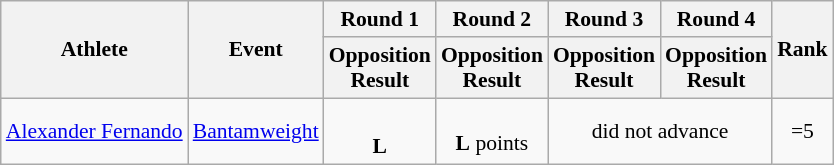<table class="wikitable" style="font-size:90%">
<tr>
<th rowspan=2>Athlete</th>
<th rowspan=2>Event</th>
<th>Round 1</th>
<th>Round 2</th>
<th>Round 3</th>
<th>Round 4</th>
<th rowspan=2>Rank</th>
</tr>
<tr style=font-size: 95%>
<th>Opposition<br>Result</th>
<th>Opposition<br>Result</th>
<th>Opposition<br>Result</th>
<th>Opposition<br>Result</th>
</tr>
<tr align=center>
<td align=left><a href='#'>Alexander Fernando</a></td>
<td align=left rowspan=2><a href='#'>Bantamweight</a></td>
<td><br><strong>L</strong> <sup></sup></td>
<td><br><strong>L</strong> points</td>
<td colspan=2>did not advance</td>
<td>=5</td>
</tr>
</table>
